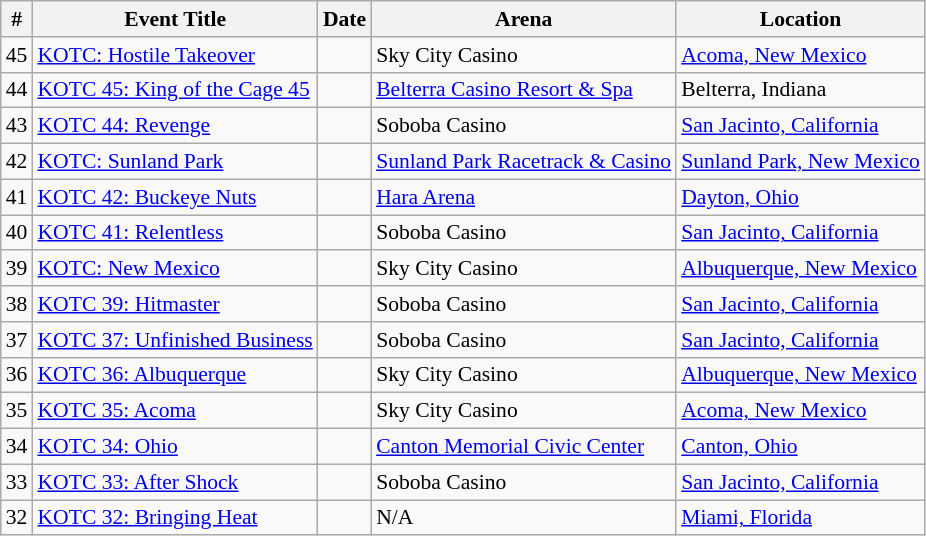<table class="sortable wikitable succession-box" style="font-size:90%;">
<tr>
<th scope="col">#</th>
<th scope="col">Event Title</th>
<th scope="col">Date</th>
<th scope="col">Arena</th>
<th scope="col">Location</th>
</tr>
<tr>
<td align=center>45</td>
<td><a href='#'>KOTC: Hostile Takeover</a></td>
<td></td>
<td>Sky City Casino</td>
<td><a href='#'>Acoma, New Mexico</a></td>
</tr>
<tr>
<td align=center>44</td>
<td><a href='#'>KOTC 45: King of the Cage 45</a></td>
<td></td>
<td><a href='#'>Belterra Casino Resort & Spa</a></td>
<td>Belterra, Indiana</td>
</tr>
<tr>
<td align=center>43</td>
<td><a href='#'>KOTC 44: Revenge</a></td>
<td></td>
<td>Soboba Casino</td>
<td><a href='#'>San Jacinto, California</a></td>
</tr>
<tr>
<td align=center>42</td>
<td><a href='#'>KOTC: Sunland Park</a></td>
<td></td>
<td><a href='#'>Sunland Park Racetrack & Casino</a></td>
<td><a href='#'>Sunland Park, New Mexico</a></td>
</tr>
<tr>
<td align=center>41</td>
<td><a href='#'>KOTC 42: Buckeye Nuts</a></td>
<td></td>
<td><a href='#'>Hara Arena</a></td>
<td><a href='#'>Dayton, Ohio</a></td>
</tr>
<tr>
<td align=center>40</td>
<td><a href='#'>KOTC 41: Relentless</a></td>
<td></td>
<td>Soboba Casino</td>
<td><a href='#'>San Jacinto, California</a></td>
</tr>
<tr>
<td align=center>39</td>
<td><a href='#'>KOTC: New Mexico</a></td>
<td></td>
<td>Sky City Casino</td>
<td><a href='#'>Albuquerque, New Mexico</a></td>
</tr>
<tr>
<td align=center>38</td>
<td><a href='#'>KOTC 39: Hitmaster</a></td>
<td></td>
<td>Soboba Casino</td>
<td><a href='#'>San Jacinto, California</a></td>
</tr>
<tr>
<td align=center>37</td>
<td><a href='#'>KOTC 37: Unfinished Business</a></td>
<td></td>
<td>Soboba Casino</td>
<td><a href='#'>San Jacinto, California</a></td>
</tr>
<tr>
<td align=center>36</td>
<td><a href='#'>KOTC 36: Albuquerque</a></td>
<td></td>
<td>Sky City Casino</td>
<td><a href='#'>Albuquerque, New Mexico</a></td>
</tr>
<tr>
<td align=center>35</td>
<td><a href='#'>KOTC 35: Acoma</a></td>
<td></td>
<td>Sky City Casino</td>
<td><a href='#'>Acoma, New Mexico</a></td>
</tr>
<tr>
<td align=center>34</td>
<td><a href='#'>KOTC 34: Ohio</a></td>
<td></td>
<td><a href='#'>Canton Memorial Civic Center</a></td>
<td><a href='#'>Canton, Ohio</a></td>
</tr>
<tr>
<td align=center>33</td>
<td><a href='#'>KOTC 33: After Shock</a></td>
<td></td>
<td>Soboba Casino</td>
<td><a href='#'>San Jacinto, California</a></td>
</tr>
<tr>
<td align=center>32</td>
<td><a href='#'>KOTC 32: Bringing Heat</a></td>
<td></td>
<td>N/A</td>
<td><a href='#'>Miami, Florida</a></td>
</tr>
</table>
